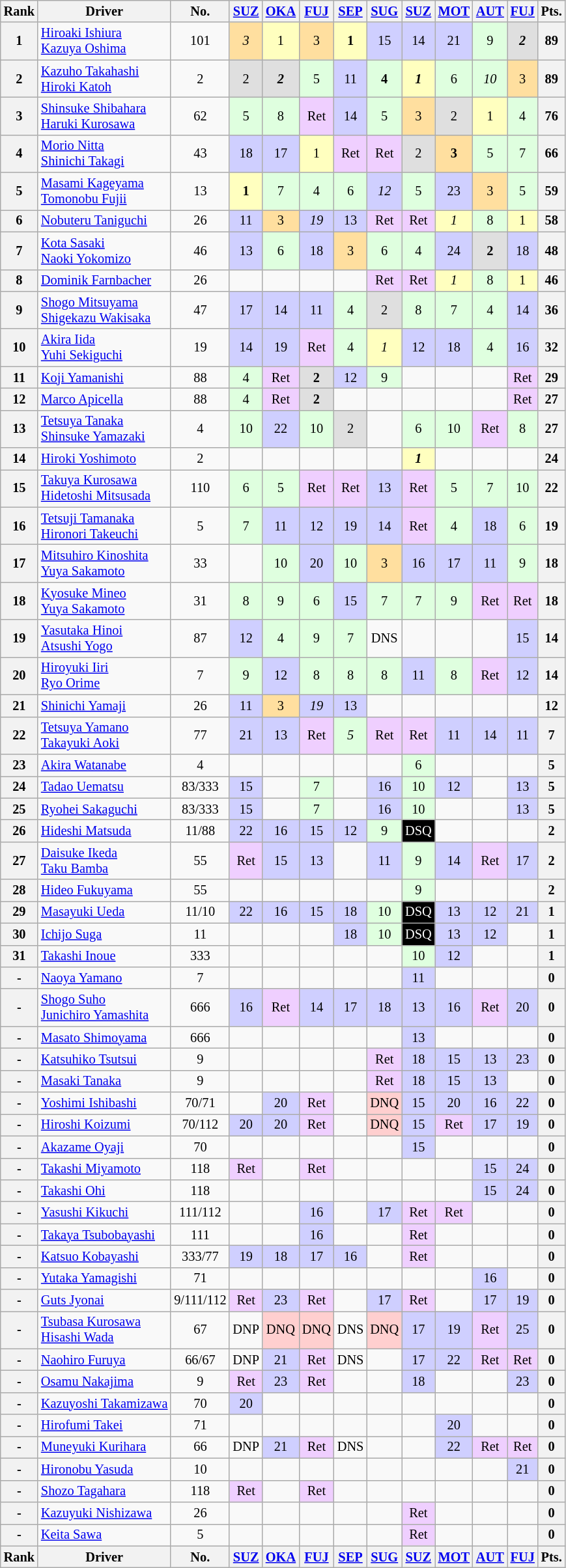<table class="wikitable" style="font-size:85%; text-align:center">
<tr style="background:#f9f9f9" valign="top">
<th valign="middle">Rank</th>
<th valign="middle" class="unsortable">Driver</th>
<th valign="middle">No.</th>
<th data-sort-type="number"><a href='#'>SUZ</a><br></th>
<th data-sort-type="number"><a href='#'>OKA</a><br></th>
<th data-sort-type="number"><a href='#'>FUJ</a><br></th>
<th><a href='#'>SEP</a><br></th>
<th data-sort-type="number"><a href='#'>SUG</a><br></th>
<th data-sort-type="number"><a href='#'>SUZ</a><br></th>
<th data-sort-type="number"><a href='#'>MOT</a><br></th>
<th data-sort-type="number"><a href='#'>AUT</a><br></th>
<th><a href='#'>FUJ</a><br></th>
<th data-sort-type="number">Pts.</th>
</tr>
<tr>
<th>1</th>
<td align="left"> <a href='#'>Hiroaki Ishiura</a><br> <a href='#'>Kazuya Oshima</a></td>
<td>101</td>
<td bgcolor="#FFDF9F"><em>3</em></td>
<td bgcolor="#FFFFBF">1</td>
<td bgcolor="#FFDF9F">3</td>
<td bgcolor="#FFFFBF"><strong>1</strong></td>
<td bgcolor="#CFCFFF">15</td>
<td bgcolor="#CFCFFF">14</td>
<td bgcolor="#CFCFFF">21</td>
<td bgcolor="#DFFFDF">9</td>
<td bgcolor="#DFDFDF"><strong><em>2</em></strong></td>
<th>89</th>
</tr>
<tr>
<th>2</th>
<td align="left"> <a href='#'>Kazuho Takahashi</a><br> <a href='#'>Hiroki Katoh</a></td>
<td>2</td>
<td bgcolor="#DFDFDF">2</td>
<td bgcolor="#DFDFDF"><strong><em>2</em></strong></td>
<td bgcolor="#DFFFDF">5</td>
<td bgcolor="#CFCFFF">11</td>
<td bgcolor="#DFFFDF"><strong>4</strong></td>
<td bgcolor="#FFFFBF"><strong><em>1</em></strong></td>
<td bgcolor="#DFFFDF">6</td>
<td bgcolor="#DFFFDF"><em>10</em></td>
<td bgcolor="#FFDF9F">3</td>
<th>89</th>
</tr>
<tr>
<th>3</th>
<td align="left"> <a href='#'>Shinsuke Shibahara</a><br> <a href='#'>Haruki Kurosawa</a></td>
<td>62</td>
<td bgcolor="#DFFFDF">5</td>
<td bgcolor="#DFFFDF">8</td>
<td bgcolor="#EFCFFF">Ret</td>
<td bgcolor="#CFCFFF">14</td>
<td bgcolor="#DFFFDF">5</td>
<td bgcolor="#FFDF9F">3</td>
<td bgcolor="#DFDFDF">2</td>
<td bgcolor="#FFFFBF">1</td>
<td bgcolor="#DFFFDF">4</td>
<th>76</th>
</tr>
<tr>
<th>4</th>
<td align="left"> <a href='#'>Morio Nitta</a><br> <a href='#'>Shinichi Takagi</a></td>
<td>43</td>
<td bgcolor="#CFCFFF">18</td>
<td bgcolor="#CFCFFF">17</td>
<td bgcolor="#FFFFBF">1</td>
<td bgcolor="#EFCFFF">Ret</td>
<td bgcolor="#EFCFFF">Ret</td>
<td bgcolor="#DFDFDF">2</td>
<td bgcolor="#FFDF9F"><strong>3</strong></td>
<td bgcolor="#DFFFDF">5</td>
<td bgcolor="#DFFFDF">7</td>
<th>66</th>
</tr>
<tr>
<th>5</th>
<td align="left"> <a href='#'>Masami Kageyama</a><br> <a href='#'>Tomonobu Fujii</a></td>
<td>13</td>
<td bgcolor="#FFFFBF"><strong>1</strong></td>
<td bgcolor="#DFFFDF">7</td>
<td bgcolor="#DFFFDF">4</td>
<td bgcolor="#DFFFDF">6</td>
<td bgcolor="#CFCFFF"><em>12</em></td>
<td bgcolor="#DFFFDF">5</td>
<td bgcolor="#CFCFFF">23</td>
<td bgcolor="#FFDF9F">3</td>
<td bgcolor="#DFFFDF">5</td>
<th>59</th>
</tr>
<tr>
<th>6</th>
<td align="left"> <a href='#'>Nobuteru Taniguchi</a></td>
<td>26</td>
<td bgcolor="#CFCFFF">11</td>
<td bgcolor="#FFDF9F">3</td>
<td bgcolor="#CFCFFF"><em>19</em></td>
<td bgcolor="#CFCFFF">13</td>
<td bgcolor="#EFCFFF">Ret</td>
<td bgcolor="#EFCFFF">Ret</td>
<td bgcolor="#FFFFBF"><em>1</em></td>
<td bgcolor="#DFFFDF">8</td>
<td bgcolor="#FFFFBF">1</td>
<th>58</th>
</tr>
<tr>
<th>7</th>
<td align="left"> <a href='#'>Kota Sasaki</a><br> <a href='#'>Naoki Yokomizo</a></td>
<td>46</td>
<td bgcolor="#CFCFFF">13</td>
<td bgcolor="#DFFFDF">6</td>
<td bgcolor="#CFCFFF">18</td>
<td bgcolor="#FFDF9F">3</td>
<td bgcolor="#DFFFDF">6</td>
<td bgcolor="#DFFFDF">4</td>
<td bgcolor="#CFCFFF">24</td>
<td bgcolor="#DFDFDF"><strong>2</strong></td>
<td bgcolor="#CFCFFF">18</td>
<th>48</th>
</tr>
<tr>
<th>8</th>
<td align="left"> <a href='#'>Dominik Farnbacher</a></td>
<td>26</td>
<td></td>
<td></td>
<td></td>
<td></td>
<td bgcolor="#EFCFFF">Ret</td>
<td bgcolor="#EFCFFF">Ret</td>
<td bgcolor="#FFFFBF"><em>1</em></td>
<td bgcolor="#DFFFDF">8</td>
<td bgcolor="#FFFFBF">1</td>
<th>46</th>
</tr>
<tr>
<th>9</th>
<td align="left"> <a href='#'>Shogo Mitsuyama</a><br> <a href='#'>Shigekazu Wakisaka</a></td>
<td>47</td>
<td bgcolor="#CFCFFF">17</td>
<td bgcolor="#CFCFFF">14</td>
<td bgcolor="#CFCFFF">11</td>
<td bgcolor="#DFFFDF">4</td>
<td bgcolor="#DFDFDF">2</td>
<td bgcolor="#DFFFDF">8</td>
<td bgcolor="#DFFFDF">7</td>
<td bgcolor="#DFFFDF">4</td>
<td bgcolor="#CFCFFF">14</td>
<th>36</th>
</tr>
<tr>
<th>10</th>
<td align="left"> <a href='#'>Akira Iida</a><br> <a href='#'>Yuhi Sekiguchi</a></td>
<td>19</td>
<td bgcolor="#CFCFFF">14</td>
<td bgcolor="#CFCFFF">19</td>
<td bgcolor="#EFCFFF">Ret</td>
<td bgcolor="#DFFFDF">4</td>
<td bgcolor="#FFFFBF"><em>1</em></td>
<td bgcolor="#CFCFFF">12</td>
<td bgcolor="#CFCFFF">18</td>
<td bgcolor="#DFFFDF">4</td>
<td bgcolor="#CFCFFF">16</td>
<th>32</th>
</tr>
<tr>
<th>11</th>
<td align="left"> <a href='#'>Koji Yamanishi</a></td>
<td>88</td>
<td bgcolor="#DFFFDF">4</td>
<td bgcolor="#EFCFFF">Ret</td>
<td bgcolor="#DFDFDF"><strong>2</strong></td>
<td bgcolor="#CFCFFF">12</td>
<td bgcolor="#DFFFDF">9</td>
<td></td>
<td></td>
<td></td>
<td bgcolor="#EFCFFF">Ret</td>
<th>29</th>
</tr>
<tr>
<th>12</th>
<td align="left"> <a href='#'>Marco Apicella</a></td>
<td>88</td>
<td bgcolor="#DFFFDF">4</td>
<td bgcolor="#EFCFFF">Ret</td>
<td bgcolor="#DFDFDF"><strong>2</strong></td>
<td></td>
<td></td>
<td></td>
<td></td>
<td></td>
<td bgcolor="#EFCFFF">Ret</td>
<th>27</th>
</tr>
<tr>
<th>13</th>
<td align="left"> <a href='#'>Tetsuya Tanaka</a><br> <a href='#'>Shinsuke Yamazaki</a></td>
<td>4</td>
<td bgcolor="#DFFFDF">10</td>
<td bgcolor="#CFCFFF">22</td>
<td bgcolor="#DFFFDF">10</td>
<td bgcolor="#DFDFDF">2</td>
<td></td>
<td bgcolor="#DFFFDF">6</td>
<td bgcolor="#DFFFDF">10</td>
<td bgcolor="#EFCFFF">Ret</td>
<td bgcolor="#DFFFDF">8</td>
<th>27</th>
</tr>
<tr>
<th>14</th>
<td align="left"> <a href='#'>Hiroki Yoshimoto</a></td>
<td>2</td>
<td></td>
<td></td>
<td></td>
<td></td>
<td></td>
<td bgcolor="#FFFFBF"><strong><em>1</em></strong></td>
<td></td>
<td></td>
<td></td>
<th>24</th>
</tr>
<tr>
<th>15</th>
<td align="left"> <a href='#'>Takuya Kurosawa</a><br> <a href='#'>Hidetoshi Mitsusada</a></td>
<td>110</td>
<td bgcolor="#DFFFDF">6</td>
<td bgcolor="#DFFFDF">5</td>
<td bgcolor="#EFCFFF">Ret</td>
<td bgcolor="#EFCFFF">Ret</td>
<td bgcolor="#CFCFFF">13</td>
<td bgcolor="#EFCFFF">Ret</td>
<td bgcolor="#DFFFDF">5</td>
<td bgcolor="#DFFFDF">7</td>
<td bgcolor="#DFFFDF">10</td>
<th>22</th>
</tr>
<tr>
<th>16</th>
<td align="left"> <a href='#'>Tetsuji Tamanaka</a><br> <a href='#'>Hironori Takeuchi</a></td>
<td>5</td>
<td bgcolor="#DFFFDF">7</td>
<td bgcolor="#CFCFFF">11</td>
<td bgcolor="#CFCFFF">12</td>
<td bgcolor="#CFCFFF">19</td>
<td bgcolor="#CFCFFF">14</td>
<td bgcolor="#EFCFFF">Ret</td>
<td bgcolor="#DFFFDF">4</td>
<td bgcolor="#CFCFFF">18</td>
<td bgcolor="#DFFFDF">6</td>
<th>19</th>
</tr>
<tr>
<th>17</th>
<td align="left"> <a href='#'>Mitsuhiro Kinoshita</a><br> <a href='#'>Yuya Sakamoto</a></td>
<td>33</td>
<td></td>
<td bgcolor="#DFFFDF">10</td>
<td bgcolor="#CFCFFF">20</td>
<td bgcolor="#DFFFDF">10</td>
<td bgcolor="#FFDF9F">3</td>
<td bgcolor="#CFCFFF">16</td>
<td bgcolor="#CFCFFF">17</td>
<td bgcolor="#CFCFFF">11</td>
<td bgcolor="#DFFFDF">9</td>
<th>18</th>
</tr>
<tr>
<th>18</th>
<td align="left"> <a href='#'>Kyosuke Mineo</a><br> <a href='#'>Yuya Sakamoto</a></td>
<td>31</td>
<td bgcolor="#DFFFDF">8</td>
<td bgcolor="#DFFFDF">9</td>
<td bgcolor="#DFFFDF">6</td>
<td bgcolor="#CFCFFF">15</td>
<td bgcolor="#DFFFDF">7</td>
<td bgcolor="#DFFFDF">7</td>
<td bgcolor="#DFFFDF">9</td>
<td bgcolor="#EFCFFF">Ret</td>
<td bgcolor="#EFCFFF">Ret</td>
<th>18</th>
</tr>
<tr>
<th>19</th>
<td align="left"> <a href='#'>Yasutaka Hinoi</a><br> <a href='#'>Atsushi Yogo</a></td>
<td>87</td>
<td bgcolor="#CFCFFF">12</td>
<td bgcolor="#DFFFDF">4</td>
<td bgcolor="#DFFFDF">9</td>
<td bgcolor="#DFFFDF">7</td>
<td>DNS</td>
<td></td>
<td></td>
<td></td>
<td bgcolor="#CFCFFF">15</td>
<th>14</th>
</tr>
<tr>
<th>20</th>
<td align="left"> <a href='#'>Hiroyuki Iiri</a><br> <a href='#'>Ryo Orime</a></td>
<td>7</td>
<td bgcolor="#DFFFDF">9</td>
<td bgcolor="#CFCFFF">12</td>
<td bgcolor="#DFFFDF">8</td>
<td bgcolor="#DFFFDF">8</td>
<td bgcolor="#DFFFDF">8</td>
<td bgcolor="#CFCFFF">11</td>
<td bgcolor="#DFFFDF">8</td>
<td bgcolor="#EFCFFF">Ret</td>
<td bgcolor="#CFCFFF">12</td>
<th>14</th>
</tr>
<tr>
<th>21</th>
<td align="left"> <a href='#'>Shinichi Yamaji</a></td>
<td>26</td>
<td bgcolor="#CFCFFF">11</td>
<td bgcolor="#FFDF9F">3</td>
<td bgcolor="#CFCFFF"><em>19</em></td>
<td bgcolor="#CFCFFF">13</td>
<td></td>
<td></td>
<td></td>
<td></td>
<td></td>
<th>12</th>
</tr>
<tr>
<th>22</th>
<td align="left"> <a href='#'>Tetsuya Yamano</a><br> <a href='#'>Takayuki Aoki</a></td>
<td>77</td>
<td bgcolor="#CFCFFF">21</td>
<td bgcolor="#CFCFFF">13</td>
<td bgcolor="#EFCFFF">Ret</td>
<td bgcolor="#DFFFDF"><em>5</em></td>
<td bgcolor="#EFCFFF">Ret</td>
<td bgcolor="#EFCFFF">Ret</td>
<td bgcolor="#CFCFFF">11</td>
<td bgcolor="#CFCFFF">14</td>
<td bgcolor="#CFCFFF">11</td>
<th>7</th>
</tr>
<tr>
<th>23</th>
<td align="left"> <a href='#'>Akira Watanabe</a></td>
<td>4</td>
<td></td>
<td></td>
<td></td>
<td></td>
<td></td>
<td bgcolor="#DFFFDF">6</td>
<td></td>
<td></td>
<td></td>
<th>5</th>
</tr>
<tr>
<th>24</th>
<td align="left"> <a href='#'>Tadao Uematsu</a></td>
<td>83/333</td>
<td bgcolor="#CFCFFF">15</td>
<td></td>
<td bgcolor="#DFFFDF">7</td>
<td></td>
<td bgcolor="#CFCFFF">16</td>
<td bgcolor="#DFFFDF">10</td>
<td bgcolor="#CFCFFF">12</td>
<td></td>
<td bgcolor="#CFCFFF">13</td>
<th>5</th>
</tr>
<tr>
<th>25</th>
<td align="left"> <a href='#'>Ryohei Sakaguchi</a></td>
<td>83/333</td>
<td bgcolor="#CFCFFF">15</td>
<td></td>
<td bgcolor="#DFFFDF">7</td>
<td></td>
<td bgcolor="#CFCFFF">16</td>
<td bgcolor="#DFFFDF">10</td>
<td></td>
<td></td>
<td bgcolor="#CFCFFF">13</td>
<th>5</th>
</tr>
<tr>
<th>26</th>
<td align="left"> <a href='#'>Hideshi Matsuda</a></td>
<td>11/88</td>
<td bgcolor="#CFCFFF">22</td>
<td bgcolor="#CFCFFF">16</td>
<td bgcolor="#CFCFFF">15</td>
<td bgcolor="#CFCFFF">12</td>
<td bgcolor="#DFFFDF">9</td>
<td style="background:#000000; color:white">DSQ</td>
<td></td>
<td></td>
<td></td>
<th>2</th>
</tr>
<tr>
<th>27</th>
<td align="left"> <a href='#'>Daisuke Ikeda</a><br> <a href='#'>Taku Bamba</a></td>
<td>55</td>
<td bgcolor="#EFCFFF">Ret</td>
<td bgcolor="#CFCFFF">15</td>
<td bgcolor="#CFCFFF">13</td>
<td></td>
<td bgcolor="#CFCFFF">11</td>
<td bgcolor="#DFFFDF">9</td>
<td bgcolor="#CFCFFF">14</td>
<td bgcolor="#EFCFFF">Ret</td>
<td bgcolor="#CFCFFF">17</td>
<th>2</th>
</tr>
<tr>
<th>28</th>
<td align="left"> <a href='#'>Hideo Fukuyama</a></td>
<td>55</td>
<td></td>
<td></td>
<td></td>
<td></td>
<td></td>
<td bgcolor="#DFFFDF">9</td>
<td></td>
<td></td>
<td></td>
<th>2</th>
</tr>
<tr>
<th>29</th>
<td align="left"> <a href='#'>Masayuki Ueda</a></td>
<td>11/10</td>
<td bgcolor="#CFCFFF">22</td>
<td bgcolor="#CFCFFF">16</td>
<td bgcolor="#CFCFFF">15</td>
<td bgcolor="#CFCFFF">18</td>
<td bgcolor="#DFFFDF">10</td>
<td style="background:#000000; color:white">DSQ</td>
<td bgcolor="#CFCFFF">13</td>
<td bgcolor="#CFCFFF">12</td>
<td bgcolor="#CFCFFF">21</td>
<th>1</th>
</tr>
<tr>
<th>30</th>
<td align="left"> <a href='#'>Ichijo Suga</a></td>
<td>11</td>
<td></td>
<td></td>
<td></td>
<td bgcolor="#CFCFFF">18</td>
<td bgcolor="#DFFFDF">10</td>
<td style="background:#000000; color:white">DSQ</td>
<td bgcolor="#CFCFFF">13</td>
<td bgcolor="#CFCFFF">12</td>
<td></td>
<th>1</th>
</tr>
<tr>
<th>31</th>
<td align="left"> <a href='#'>Takashi Inoue</a></td>
<td>333</td>
<td></td>
<td></td>
<td></td>
<td></td>
<td></td>
<td bgcolor="#DFFFDF">10</td>
<td bgcolor="#CFCFFF">12</td>
<td></td>
<td></td>
<th>1</th>
</tr>
<tr>
<th>-</th>
<td align="left"> <a href='#'>Naoya Yamano</a></td>
<td>7</td>
<td></td>
<td></td>
<td></td>
<td></td>
<td></td>
<td bgcolor="#CFCFFF">11</td>
<td></td>
<td></td>
<td></td>
<th>0</th>
</tr>
<tr>
<th>-</th>
<td align="left"> <a href='#'>Shogo Suho</a><br> <a href='#'>Junichiro Yamashita</a></td>
<td>666</td>
<td bgcolor="#CFCFFF">16</td>
<td bgcolor="#EFCFFF">Ret</td>
<td bgcolor="#CFCFFF">14</td>
<td bgcolor="#CFCFFF">17</td>
<td bgcolor="#CFCFFF">18</td>
<td bgcolor="#CFCFFF">13</td>
<td bgcolor="#CFCFFF">16</td>
<td bgcolor="#EFCFFF">Ret</td>
<td bgcolor="#CFCFFF">20</td>
<th>0</th>
</tr>
<tr>
<th>-</th>
<td align="left"> <a href='#'>Masato Shimoyama</a></td>
<td>666</td>
<td></td>
<td></td>
<td></td>
<td></td>
<td></td>
<td bgcolor="#CFCFFF">13</td>
<td></td>
<td></td>
<td></td>
<th>0</th>
</tr>
<tr>
<th>-</th>
<td align="left"> <a href='#'>Katsuhiko Tsutsui</a></td>
<td>9</td>
<td></td>
<td></td>
<td></td>
<td></td>
<td bgcolor="#EFCFFF">Ret</td>
<td bgcolor="#CFCFFF">18</td>
<td bgcolor="#CFCFFF">15</td>
<td bgcolor="#CFCFFF">13</td>
<td bgcolor="#CFCFFF">23</td>
<th>0</th>
</tr>
<tr>
<th>-</th>
<td align="left"> <a href='#'>Masaki Tanaka</a></td>
<td>9</td>
<td></td>
<td></td>
<td></td>
<td></td>
<td bgcolor="#EFCFFF">Ret</td>
<td bgcolor="#CFCFFF">18</td>
<td bgcolor="#CFCFFF">15</td>
<td bgcolor="#CFCFFF">13</td>
<td></td>
<th>0</th>
</tr>
<tr>
<th>-</th>
<td align="left"> <a href='#'>Yoshimi Ishibashi</a></td>
<td>70/71</td>
<td></td>
<td bgcolor="#CFCFFF">20</td>
<td bgcolor="#EFCFFF">Ret</td>
<td></td>
<td style="background:#ffcfcf;">DNQ</td>
<td bgcolor="#CFCFFF">15</td>
<td bgcolor="#CFCFFF">20</td>
<td bgcolor="#CFCFFF">16</td>
<td bgcolor="#CFCFFF">22</td>
<th>0</th>
</tr>
<tr>
<th>-</th>
<td align="left"> <a href='#'>Hiroshi Koizumi</a></td>
<td>70/112</td>
<td bgcolor="#CFCFFF">20</td>
<td bgcolor="#CFCFFF">20</td>
<td bgcolor="#EFCFFF">Ret</td>
<td></td>
<td style="background:#ffcfcf;">DNQ</td>
<td bgcolor="#CFCFFF">15</td>
<td bgcolor="#EFCFFF">Ret</td>
<td bgcolor="#CFCFFF">17</td>
<td bgcolor="#CFCFFF">19</td>
<th>0</th>
</tr>
<tr>
<th>-</th>
<td align="left"> <a href='#'>Akazame Oyaji</a></td>
<td>70</td>
<td></td>
<td></td>
<td></td>
<td></td>
<td></td>
<td bgcolor="#CFCFFF">15</td>
<td></td>
<td></td>
<td></td>
<th>0</th>
</tr>
<tr>
<th>-</th>
<td align="left"> <a href='#'>Takashi Miyamoto</a></td>
<td>118</td>
<td bgcolor="#EFCFFF">Ret</td>
<td></td>
<td bgcolor="#EFCFFF">Ret</td>
<td></td>
<td></td>
<td></td>
<td></td>
<td bgcolor="#CFCFFF">15</td>
<td bgcolor="#CFCFFF">24</td>
<th>0</th>
</tr>
<tr>
<th>-</th>
<td align="left"> <a href='#'>Takashi Ohi</a></td>
<td>118</td>
<td></td>
<td></td>
<td></td>
<td></td>
<td></td>
<td></td>
<td></td>
<td bgcolor="#CFCFFF">15</td>
<td bgcolor="#CFCFFF">24</td>
<th>0</th>
</tr>
<tr>
<th>-</th>
<td align="left"> <a href='#'>Yasushi Kikuchi</a></td>
<td>111/112</td>
<td></td>
<td></td>
<td bgcolor="#CFCFFF">16</td>
<td></td>
<td bgcolor="#CFCFFF">17</td>
<td bgcolor="#EFCFFF">Ret</td>
<td bgcolor="#EFCFFF">Ret</td>
<td></td>
<td></td>
<th>0</th>
</tr>
<tr>
<th>-</th>
<td align="left"> <a href='#'>Takaya Tsubobayashi</a></td>
<td>111</td>
<td></td>
<td></td>
<td bgcolor="#CFCFFF">16</td>
<td></td>
<td></td>
<td bgcolor="#EFCFFF">Ret</td>
<td></td>
<td></td>
<td></td>
<th>0</th>
</tr>
<tr>
<th>-</th>
<td align="left"> <a href='#'>Katsuo Kobayashi</a></td>
<td>333/77</td>
<td bgcolor="#CFCFFF">19</td>
<td bgcolor="#CFCFFF">18</td>
<td bgcolor="#CFCFFF">17</td>
<td bgcolor="#CFCFFF">16</td>
<td></td>
<td bgcolor="#EFCFFF">Ret</td>
<td></td>
<td></td>
<td></td>
<th>0</th>
</tr>
<tr>
<th>-</th>
<td align="left"> <a href='#'>Yutaka Yamagishi</a></td>
<td>71</td>
<td></td>
<td></td>
<td></td>
<td></td>
<td></td>
<td></td>
<td></td>
<td bgcolor="#CFCFFF">16</td>
<td></td>
<th>0</th>
</tr>
<tr>
<th>-</th>
<td align="left"> <a href='#'>Guts Jyonai</a></td>
<td>9/111/112</td>
<td bgcolor="#EFCFFF">Ret</td>
<td bgcolor="#CFCFFF">23</td>
<td bgcolor="#EFCFFF">Ret</td>
<td></td>
<td bgcolor="#CFCFFF">17</td>
<td bgcolor="#EFCFFF">Ret</td>
<td></td>
<td bgcolor="#CFCFFF">17</td>
<td bgcolor="#CFCFFF">19</td>
<th>0</th>
</tr>
<tr>
<th>-</th>
<td align="left"> <a href='#'>Tsubasa Kurosawa</a><br> <a href='#'>Hisashi Wada</a></td>
<td>67</td>
<td>DNP</td>
<td style="background:#ffcfcf;">DNQ</td>
<td style="background:#ffcfcf;">DNQ</td>
<td>DNS</td>
<td style="background:#ffcfcf;">DNQ</td>
<td bgcolor="#CFCFFF">17</td>
<td bgcolor="#CFCFFF">19</td>
<td bgcolor="#EFCFFF">Ret</td>
<td bgcolor="#CFCFFF">25</td>
<th>0</th>
</tr>
<tr>
<th>-</th>
<td align="left"> <a href='#'>Naohiro Furuya</a></td>
<td>66/67</td>
<td>DNP</td>
<td bgcolor="#CFCFFF">21</td>
<td bgcolor="#EFCFFF">Ret</td>
<td>DNS</td>
<td></td>
<td bgcolor="#CFCFFF">17</td>
<td bgcolor="#CFCFFF">22</td>
<td bgcolor="#EFCFFF">Ret</td>
<td bgcolor="#EFCFFF">Ret</td>
<th>0</th>
</tr>
<tr>
<th>-</th>
<td align="left"> <a href='#'>Osamu Nakajima</a></td>
<td>9</td>
<td bgcolor="#EFCFFF">Ret</td>
<td bgcolor="#CFCFFF">23</td>
<td bgcolor="#EFCFFF">Ret</td>
<td></td>
<td></td>
<td bgcolor="#CFCFFF">18</td>
<td></td>
<td></td>
<td bgcolor="#CFCFFF">23</td>
<th>0</th>
</tr>
<tr>
<th>-</th>
<td align="left"> <a href='#'>Kazuyoshi Takamizawa</a></td>
<td>70</td>
<td bgcolor="#CFCFFF">20</td>
<td></td>
<td></td>
<td></td>
<td></td>
<td></td>
<td></td>
<td></td>
<td></td>
<th>0</th>
</tr>
<tr>
<th>-</th>
<td align="left"> <a href='#'>Hirofumi Takei</a></td>
<td>71</td>
<td></td>
<td></td>
<td></td>
<td></td>
<td></td>
<td></td>
<td bgcolor="#CFCFFF">20</td>
<td></td>
<td></td>
<th>0</th>
</tr>
<tr>
<th>-</th>
<td align="left"> <a href='#'>Muneyuki Kurihara</a></td>
<td>66</td>
<td>DNP</td>
<td bgcolor="#CFCFFF">21</td>
<td bgcolor="#EFCFFF">Ret</td>
<td>DNS</td>
<td></td>
<td></td>
<td bgcolor="#CFCFFF">22</td>
<td bgcolor="#EFCFFF">Ret</td>
<td bgcolor="#EFCFFF">Ret</td>
<th>0</th>
</tr>
<tr>
<th>-</th>
<td align="left"> <a href='#'>Hironobu Yasuda</a></td>
<td>10</td>
<td></td>
<td></td>
<td></td>
<td></td>
<td></td>
<td></td>
<td></td>
<td></td>
<td bgcolor="#CFCFFF">21</td>
<th>0</th>
</tr>
<tr>
<th>-</th>
<td align="left"> <a href='#'>Shozo Tagahara</a></td>
<td>118</td>
<td bgcolor="#EFCFFF">Ret</td>
<td></td>
<td bgcolor="#EFCFFF">Ret</td>
<td></td>
<td></td>
<td></td>
<td></td>
<td></td>
<td></td>
<th>0</th>
</tr>
<tr>
<th>-</th>
<td align="left"> <a href='#'>Kazuyuki Nishizawa</a></td>
<td>26</td>
<td></td>
<td></td>
<td></td>
<td></td>
<td></td>
<td bgcolor="#EFCFFF">Ret</td>
<td></td>
<td></td>
<td></td>
<th>0</th>
</tr>
<tr>
<th>-</th>
<td align="left"> <a href='#'>Keita Sawa</a></td>
<td>5</td>
<td></td>
<td></td>
<td></td>
<td></td>
<td></td>
<td bgcolor="#EFCFFF">Ret</td>
<td></td>
<td></td>
<td></td>
<th>0</th>
</tr>
<tr>
<th valign="middle">Rank</th>
<th align="left" valign="middle">Driver</th>
<th valign="middle">No.</th>
<th><a href='#'>SUZ</a><br></th>
<th><a href='#'>OKA</a><br></th>
<th><a href='#'>FUJ</a><br></th>
<th><a href='#'>SEP</a><br></th>
<th><a href='#'>SUG</a><br></th>
<th><a href='#'>SUZ</a><br></th>
<th><a href='#'>MOT</a><br></th>
<th><a href='#'>AUT</a><br></th>
<th><a href='#'>FUJ</a><br></th>
<th>Pts.</th>
</tr>
</table>
